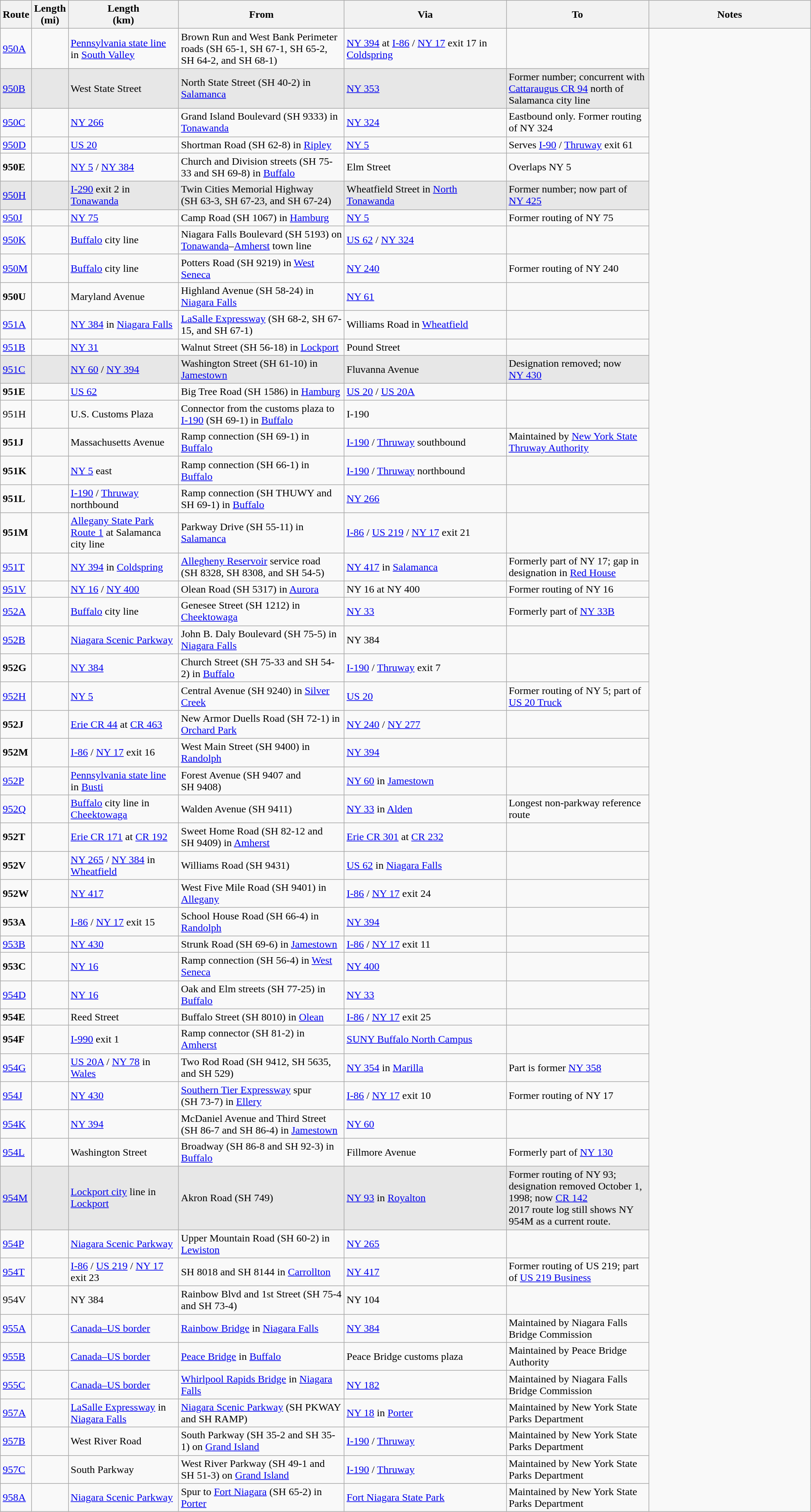<table class="wikitable sortable">
<tr>
<th>Route</th>
<th>Length<br>(mi)</th>
<th>Length<br>(km)</th>
<th>From</th>
<th width="20%">Via</th>
<th>To</th>
<th width="20%">Notes</th>
</tr>
<tr>
<td><a href='#'>950A</a></td>
<td></td>
<td><a href='#'>Pennsylvania state line</a> in <a href='#'>South Valley</a></td>
<td>Brown Run and West Bank Perimeter roads (SH 65-1, SH 67-1, SH 65-2, SH 64-2, and SH 68-1)</td>
<td><a href='#'>NY&nbsp;394</a> at <a href='#'>I-86</a> / <a href='#'>NY&nbsp;17</a> exit 17  in <a href='#'>Coldspring</a></td>
<td></td>
</tr>
<tr style="background-color:#e7e7e7">
<td id="50B"><a href='#'>950B</a></td>
<td></td>
<td>West State Street</td>
<td>North State Street (SH 40-2) in <a href='#'>Salamanca</a></td>
<td><a href='#'>NY 353</a></td>
<td>Former number; concurrent with <a href='#'>Cattaraugus CR 94</a> north of Salamanca city line</td>
</tr>
<tr>
<td><a href='#'>950C</a></td>
<td></td>
<td><a href='#'>NY&nbsp;266</a></td>
<td>Grand Island Boulevard (SH 9333) in <a href='#'>Tonawanda</a></td>
<td><a href='#'>NY&nbsp;324</a></td>
<td>Eastbound only. Former routing of NY 324</td>
</tr>
<tr>
<td><a href='#'>950D</a></td>
<td></td>
<td><a href='#'>US 20</a></td>
<td>Shortman Road (SH 62-8) in <a href='#'>Ripley</a></td>
<td><a href='#'>NY&nbsp;5</a></td>
<td>Serves <a href='#'>I-90</a> / <a href='#'>Thruway</a> exit 61</td>
</tr>
<tr>
<td id="50E"><strong>950E</strong></td>
<td></td>
<td><a href='#'>NY&nbsp;5</a> / <a href='#'>NY&nbsp;384</a></td>
<td>Church and Division streets (SH 75-33 and SH 69-8) in <a href='#'>Buffalo</a></td>
<td>Elm Street</td>
<td>Overlaps NY 5</td>
</tr>
<tr style="background-color:#e7e7e7">
<td><a href='#'>950H</a></td>
<td></td>
<td><a href='#'>I-290</a> exit 2 in <a href='#'>Tonawanda</a></td>
<td>Twin Cities Memorial Highway (SH 63-3, SH 67-23, and SH 67-24)</td>
<td>Wheatfield Street in <a href='#'>North Tonawanda</a></td>
<td>Former number; now part of <a href='#'>NY&nbsp;425</a></td>
</tr>
<tr>
<td><a href='#'>950J</a></td>
<td></td>
<td><a href='#'>NY&nbsp;75</a></td>
<td>Camp Road (SH 1067) in <a href='#'>Hamburg</a></td>
<td><a href='#'>NY&nbsp;5</a></td>
<td>Former routing of NY 75</td>
</tr>
<tr>
<td><a href='#'>950K</a></td>
<td></td>
<td><a href='#'>Buffalo</a> city line</td>
<td>Niagara Falls Boulevard (SH 5193) on <a href='#'>Tonawanda</a>–<a href='#'>Amherst</a> town line</td>
<td><a href='#'>US 62</a> / <a href='#'>NY&nbsp;324</a></td>
<td></td>
</tr>
<tr>
<td><a href='#'>950M</a></td>
<td></td>
<td><a href='#'>Buffalo</a> city line</td>
<td>Potters Road (SH 9219) in <a href='#'>West Seneca</a></td>
<td><a href='#'>NY&nbsp;240</a></td>
<td>Former routing of NY 240</td>
</tr>
<tr>
<td id="50U"><strong>950U</strong></td>
<td></td>
<td>Maryland Avenue</td>
<td>Highland Avenue (SH 58-24) in <a href='#'>Niagara Falls</a></td>
<td><a href='#'>NY&nbsp;61</a></td>
<td></td>
</tr>
<tr>
<td><a href='#'>951A</a></td>
<td></td>
<td><a href='#'>NY 384</a> in <a href='#'>Niagara Falls</a></td>
<td><a href='#'>LaSalle Expressway</a> (SH 68-2, SH 67-15, and SH 67-1)</td>
<td>Williams Road in <a href='#'>Wheatfield</a></td>
<td></td>
</tr>
<tr>
<td><a href='#'>951B</a></td>
<td></td>
<td><a href='#'>NY&nbsp;31</a></td>
<td>Walnut Street (SH 56-18) in <a href='#'>Lockport</a></td>
<td>Pound Street</td>
<td></td>
</tr>
<tr style="background-color:#e7e7e7">
<td><a href='#'>951C</a></td>
<td></td>
<td><a href='#'>NY&nbsp;60</a> / <a href='#'>NY&nbsp;394</a></td>
<td>Washington Street (SH 61-10) in <a href='#'>Jamestown</a></td>
<td>Fluvanna Avenue</td>
<td>Designation removed; now <a href='#'>NY&nbsp;430</a></td>
</tr>
<tr>
<td id="51E"><strong>951E</strong></td>
<td></td>
<td><a href='#'>US 62</a></td>
<td>Big Tree Road (SH 1586) in <a href='#'>Hamburg</a></td>
<td><a href='#'>US 20</a> / <a href='#'>US 20A</a></td>
<td></td>
</tr>
<tr>
<td id="51H">951H</td>
<td></td>
<td>U.S. Customs Plaza</td>
<td>Connector from the customs plaza to <a href='#'>I-190</a> (SH 69-1) in <a href='#'>Buffalo</a></td>
<td>I-190</td>
<td></td>
</tr>
<tr>
<td id="51J"><strong>951J</strong></td>
<td></td>
<td>Massachusetts Avenue</td>
<td>Ramp connection (SH 69-1) in <a href='#'>Buffalo</a></td>
<td><a href='#'>I-190</a> / <a href='#'>Thruway</a> southbound</td>
<td>Maintained by <a href='#'>New York State Thruway Authority</a></td>
</tr>
<tr>
<td id="51K"><strong>951K</strong></td>
<td></td>
<td><a href='#'>NY&nbsp;5</a> east</td>
<td>Ramp connection (SH 66-1) in <a href='#'>Buffalo</a></td>
<td><a href='#'>I-190</a> / <a href='#'>Thruway</a> northbound</td>
<td></td>
</tr>
<tr>
<td id="51L"><strong>951L</strong></td>
<td></td>
<td><a href='#'>I-190</a> / <a href='#'>Thruway</a> northbound</td>
<td>Ramp connection (SH THUWY and SH 69-1) in <a href='#'>Buffalo</a></td>
<td><a href='#'>NY&nbsp;266</a></td>
<td></td>
</tr>
<tr>
<td id="51M"><strong>951M</strong></td>
<td></td>
<td><a href='#'>Allegany State Park Route&nbsp;1</a> at Salamanca city line</td>
<td>Parkway Drive (SH 55-11) in <a href='#'>Salamanca</a></td>
<td><a href='#'>I-86</a> / <a href='#'>US 219</a> / <a href='#'>NY&nbsp;17</a> exit 21</td>
<td></td>
</tr>
<tr>
<td><a href='#'>951T</a></td>
<td></td>
<td><a href='#'>NY&nbsp;394</a> in <a href='#'>Coldspring</a></td>
<td><a href='#'>Allegheny Reservoir</a> service road (SH 8328, SH 8308, and SH 54-5)</td>
<td><a href='#'>NY&nbsp;417</a> in <a href='#'>Salamanca</a></td>
<td>Formerly part of NY 17; gap in designation in <a href='#'>Red House</a></td>
</tr>
<tr>
<td><a href='#'>951V</a></td>
<td></td>
<td><a href='#'>NY&nbsp;16</a> / <a href='#'>NY&nbsp;400</a></td>
<td>Olean Road (SH 5317) in <a href='#'>Aurora</a></td>
<td>NY 16 at NY 400</td>
<td>Former routing of NY 16</td>
</tr>
<tr>
<td><a href='#'>952A</a></td>
<td></td>
<td><a href='#'>Buffalo</a> city line</td>
<td>Genesee Street (SH 1212) in <a href='#'>Cheektowaga</a></td>
<td><a href='#'>NY&nbsp;33</a></td>
<td>Formerly part of <a href='#'>NY 33B</a></td>
</tr>
<tr>
<td><a href='#'>952B</a></td>
<td></td>
<td><a href='#'>Niagara Scenic Parkway</a></td>
<td>John B. Daly Boulevard (SH 75-5) in <a href='#'>Niagara Falls</a></td>
<td>NY 384</td>
<td></td>
</tr>
<tr>
<td id="52G"><strong>952G</strong></td>
<td></td>
<td><a href='#'>NY&nbsp;384</a></td>
<td>Church Street (SH 75-33 and SH 54-2) in <a href='#'>Buffalo</a></td>
<td><a href='#'>I-190</a> / <a href='#'>Thruway</a> exit 7</td>
<td></td>
</tr>
<tr>
<td><a href='#'>952H</a></td>
<td></td>
<td><a href='#'>NY&nbsp;5</a></td>
<td>Central Avenue (SH 9240) in <a href='#'>Silver Creek</a></td>
<td><a href='#'>US 20</a></td>
<td>Former routing of NY 5; part of <a href='#'>US 20 Truck</a></td>
</tr>
<tr>
<td id="52J"><strong>952J</strong></td>
<td></td>
<td><a href='#'>Erie CR 44</a> at <a href='#'>CR 463</a></td>
<td>New Armor Duells Road (SH 72-1) in <a href='#'>Orchard Park</a></td>
<td><a href='#'>NY&nbsp;240</a> / <a href='#'>NY&nbsp;277</a></td>
<td></td>
</tr>
<tr>
<td id="52M"><strong>952M</strong></td>
<td></td>
<td><a href='#'>I-86</a> / <a href='#'>NY&nbsp;17</a> exit 16</td>
<td>West Main Street (SH 9400) in <a href='#'>Randolph</a></td>
<td><a href='#'>NY&nbsp;394</a></td>
<td></td>
</tr>
<tr>
<td><a href='#'>952P</a></td>
<td></td>
<td><a href='#'>Pennsylvania state line</a> in <a href='#'>Busti</a></td>
<td>Forest Avenue (SH 9407 and SH 9408)</td>
<td><a href='#'>NY&nbsp;60</a> in <a href='#'>Jamestown</a></td>
<td></td>
</tr>
<tr>
<td><a href='#'>952Q</a></td>
<td></td>
<td><a href='#'>Buffalo</a> city line in <a href='#'>Cheektowaga</a></td>
<td>Walden Avenue (SH 9411)</td>
<td><a href='#'>NY&nbsp;33</a> in <a href='#'>Alden</a></td>
<td>Longest non-parkway reference route</td>
</tr>
<tr>
<td id="52T"><strong>952T</strong></td>
<td></td>
<td><a href='#'>Erie CR 171</a> at <a href='#'>CR 192</a></td>
<td>Sweet Home Road (SH 82-12 and SH 9409) in <a href='#'>Amherst</a></td>
<td><a href='#'>Erie CR 301</a> at <a href='#'>CR 232</a></td>
<td></td>
</tr>
<tr>
<td id="52V"><strong>952V</strong></td>
<td></td>
<td><a href='#'>NY&nbsp;265</a> / <a href='#'>NY&nbsp;384</a> in <a href='#'>Wheatfield</a></td>
<td>Williams Road (SH 9431)</td>
<td><a href='#'>US 62</a> in <a href='#'>Niagara Falls</a></td>
<td></td>
</tr>
<tr>
<td id="52W"><strong>952W</strong></td>
<td></td>
<td><a href='#'>NY&nbsp;417</a></td>
<td>West Five Mile Road (SH 9401) in <a href='#'>Allegany</a></td>
<td><a href='#'>I-86</a> / <a href='#'>NY&nbsp;17</a> exit 24</td>
<td></td>
</tr>
<tr>
<td id="53A"><strong>953A</strong></td>
<td></td>
<td><a href='#'>I-86</a> / <a href='#'>NY&nbsp;17</a> exit 15</td>
<td>School House Road (SH 66-4) in <a href='#'>Randolph</a></td>
<td><a href='#'>NY&nbsp;394</a></td>
<td></td>
</tr>
<tr>
<td><a href='#'>953B</a></td>
<td></td>
<td><a href='#'>NY&nbsp;430</a></td>
<td>Strunk Road (SH 69-6) in <a href='#'>Jamestown</a></td>
<td><a href='#'>I-86</a> / <a href='#'>NY&nbsp;17</a> exit 11</td>
<td></td>
</tr>
<tr>
<td id="53C"><strong>953C</strong></td>
<td></td>
<td><a href='#'>NY&nbsp;16</a></td>
<td>Ramp connection (SH 56-4) in <a href='#'>West Seneca</a></td>
<td><a href='#'>NY&nbsp;400</a></td>
<td></td>
</tr>
<tr>
<td><a href='#'>954D</a></td>
<td></td>
<td><a href='#'>NY&nbsp;16</a></td>
<td>Oak and Elm streets (SH 77-25) in <a href='#'>Buffalo</a></td>
<td><a href='#'>NY&nbsp;33</a></td>
<td></td>
</tr>
<tr>
<td id="54E"><strong>954E</strong></td>
<td></td>
<td>Reed Street</td>
<td>Buffalo Street (SH 8010) in <a href='#'>Olean</a></td>
<td><a href='#'>I-86</a> / <a href='#'>NY&nbsp;17</a> exit 25</td>
<td></td>
</tr>
<tr>
<td id="54F"><strong>954F</strong></td>
<td></td>
<td><a href='#'>I-990</a> exit 1</td>
<td>Ramp connector (SH 81-2) in <a href='#'>Amherst</a></td>
<td><a href='#'>SUNY Buffalo North Campus</a></td>
<td></td>
</tr>
<tr>
<td><a href='#'>954G</a></td>
<td></td>
<td><a href='#'>US 20A</a> / <a href='#'>NY&nbsp;78</a> in <a href='#'>Wales</a></td>
<td>Two Rod Road (SH 9412, SH 5635, and SH 529)</td>
<td><a href='#'>NY&nbsp;354</a> in <a href='#'>Marilla</a></td>
<td>Part is former <a href='#'>NY&nbsp;358</a></td>
</tr>
<tr>
<td><a href='#'>954J</a></td>
<td></td>
<td><a href='#'>NY&nbsp;430</a></td>
<td><a href='#'>Southern Tier Expressway</a> spur (SH 73-7) in <a href='#'>Ellery</a></td>
<td><a href='#'>I-86</a> / <a href='#'>NY&nbsp;17</a> exit 10</td>
<td>Former routing of NY 17</td>
</tr>
<tr>
<td><a href='#'>954K</a></td>
<td></td>
<td><a href='#'>NY&nbsp;394</a></td>
<td>McDaniel Avenue and Third Street (SH 86-7 and SH 86-4) in <a href='#'>Jamestown</a></td>
<td><a href='#'>NY&nbsp;60</a></td>
<td></td>
</tr>
<tr>
<td><a href='#'>954L</a></td>
<td></td>
<td>Washington Street</td>
<td>Broadway (SH 86-8 and SH 92-3) in <a href='#'>Buffalo</a></td>
<td>Fillmore Avenue</td>
<td>Formerly part of <a href='#'>NY&nbsp;130</a></td>
</tr>
<tr style="background-color:#e7e7e7">
<td><a href='#'>954M</a></td>
<td></td>
<td><a href='#'>Lockport city</a> line in <a href='#'>Lockport</a></td>
<td>Akron Road (SH 749)</td>
<td><a href='#'>NY&nbsp;93</a> in <a href='#'>Royalton</a></td>
<td>Former routing of NY 93; designation removed October 1, 1998; now <a href='#'>CR 142</a><br>2017 route log still shows NY 954M as a current route.</td>
</tr>
<tr>
<td><a href='#'>954P</a></td>
<td></td>
<td><a href='#'>Niagara Scenic Parkway</a></td>
<td>Upper Mountain Road (SH 60-2) in <a href='#'>Lewiston</a></td>
<td><a href='#'>NY&nbsp;265</a></td>
<td></td>
</tr>
<tr>
<td><a href='#'>954T</a></td>
<td></td>
<td><a href='#'>I-86</a> / <a href='#'>US 219</a> / <a href='#'>NY&nbsp;17</a> exit 23</td>
<td>SH 8018 and SH 8144 in <a href='#'>Carrollton</a></td>
<td><a href='#'>NY&nbsp;417</a></td>
<td>Former routing of US 219; part of <a href='#'>US 219 Business</a></td>
</tr>
<tr>
<td>954V</td>
<td></td>
<td>NY 384</td>
<td>Rainbow Blvd and 1st Street (SH 75-4 and SH 73-4)</td>
<td>NY 104</td>
<td></td>
</tr>
<tr>
<td><a href='#'>955A</a></td>
<td></td>
<td><a href='#'>Canada–US border</a></td>
<td><a href='#'>Rainbow Bridge</a> in <a href='#'>Niagara Falls</a></td>
<td><a href='#'>NY&nbsp;384</a></td>
<td>Maintained by Niagara Falls Bridge Commission</td>
</tr>
<tr>
<td><a href='#'>955B</a></td>
<td></td>
<td><a href='#'>Canada–US border</a></td>
<td><a href='#'>Peace Bridge</a> in <a href='#'>Buffalo</a></td>
<td>Peace Bridge customs plaza</td>
<td>Maintained by Peace Bridge Authority</td>
</tr>
<tr>
<td><a href='#'>955C</a></td>
<td></td>
<td><a href='#'>Canada–US border</a></td>
<td><a href='#'>Whirlpool Rapids Bridge</a> in <a href='#'>Niagara Falls</a></td>
<td><a href='#'>NY&nbsp;182</a></td>
<td>Maintained by Niagara Falls Bridge Commission</td>
</tr>
<tr>
<td><a href='#'>957A</a></td>
<td></td>
<td><a href='#'>LaSalle Expressway</a> in <a href='#'>Niagara Falls</a></td>
<td><a href='#'>Niagara Scenic Parkway</a> (SH PKWAY and SH RAMP)</td>
<td><a href='#'>NY&nbsp;18</a> in <a href='#'>Porter</a></td>
<td>Maintained by New York State Parks Department</td>
</tr>
<tr>
<td><a href='#'>957B</a></td>
<td></td>
<td>West River Road</td>
<td>South Parkway (SH 35-2 and SH 35-1) on <a href='#'>Grand Island</a></td>
<td><a href='#'>I-190</a> / <a href='#'>Thruway</a></td>
<td>Maintained by New York State Parks Department</td>
</tr>
<tr>
<td><a href='#'>957C</a></td>
<td></td>
<td>South Parkway</td>
<td>West River Parkway (SH 49-1 and SH 51-3) on <a href='#'>Grand Island</a></td>
<td><a href='#'>I-190</a> / <a href='#'>Thruway</a></td>
<td>Maintained by New York State Parks Department</td>
</tr>
<tr>
<td><a href='#'>958A</a></td>
<td></td>
<td><a href='#'>Niagara Scenic Parkway</a></td>
<td>Spur to <a href='#'>Fort Niagara</a> (SH 65-2) in <a href='#'>Porter</a></td>
<td><a href='#'>Fort Niagara State Park</a></td>
<td>Maintained by New York State Parks Department</td>
</tr>
</table>
